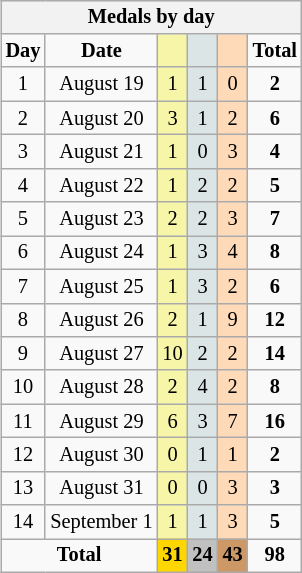<table class=wikitable style="font-size:85%; float:right;text-align:center">
<tr>
<th colspan=7>Medals by day</th>
</tr>
<tr>
<td><strong>Day</strong></td>
<td><strong>Date</strong></td>
<td bgcolor=F7F6A8></td>
<td bgcolor=DCE5E5></td>
<td bgcolor=FFDAB9></td>
<td><strong>Total</strong></td>
</tr>
<tr>
<td>1</td>
<td>August 19</td>
<td bgcolor=F7F6A8>1</td>
<td bgcolor=DCE5E5>1</td>
<td bgcolor=FFDAB9>0</td>
<td><strong>2</strong></td>
</tr>
<tr>
<td>2</td>
<td>August 20</td>
<td bgcolor=F7F6A8>3</td>
<td bgcolor=DCE5E5>1</td>
<td bgcolor=FFDAB9>2</td>
<td><strong>6</strong></td>
</tr>
<tr>
<td>3</td>
<td>August 21</td>
<td bgcolor=F7F6A8>1</td>
<td bgcolor=DCE5E5>0</td>
<td bgcolor=FFDAB9>3</td>
<td><strong>4</strong></td>
</tr>
<tr>
<td>4</td>
<td>August 22</td>
<td bgcolor=F7F6A8>1</td>
<td bgcolor=DCE5E5>2</td>
<td bgcolor=FFDAB9>2</td>
<td><strong>5</strong></td>
</tr>
<tr>
<td>5</td>
<td>August 23</td>
<td bgcolor=F7F6A8>2</td>
<td bgcolor=DCE5E5>2</td>
<td bgcolor=FFDAB9>3</td>
<td><strong>7</strong></td>
</tr>
<tr>
<td>6</td>
<td>August 24</td>
<td bgcolor=F7F6A8>1</td>
<td bgcolor=DCE5E5>3</td>
<td bgcolor=FFDAB9>4</td>
<td><strong>8</strong></td>
</tr>
<tr>
<td>7</td>
<td>August 25</td>
<td bgcolor=F7F6A8>1</td>
<td bgcolor=DCE5E5>3</td>
<td bgcolor=FFDAB9>2</td>
<td><strong>6</strong></td>
</tr>
<tr>
<td>8</td>
<td>August 26</td>
<td bgcolor=F7F6A8>2</td>
<td bgcolor=DCE5E5>1</td>
<td bgcolor=FFDAB9>9</td>
<td><strong>12</strong></td>
</tr>
<tr>
<td>9</td>
<td>August 27</td>
<td bgcolor=F7F6A8>10</td>
<td bgcolor=DCE5E5>2</td>
<td bgcolor=FFDAB9>2</td>
<td><strong>14</strong></td>
</tr>
<tr>
<td>10</td>
<td>August 28</td>
<td bgcolor=F7F6A8>2</td>
<td bgcolor=DCE5E5>4</td>
<td bgcolor=FFDAB9>2</td>
<td><strong>8</strong></td>
</tr>
<tr>
<td>11</td>
<td>August 29</td>
<td bgcolor=F7F6A8>6</td>
<td bgcolor=DCE5E5>3</td>
<td bgcolor=FFDAB9>7</td>
<td><strong>16</strong></td>
</tr>
<tr>
<td>12</td>
<td>August 30</td>
<td bgcolor=F7F6A8>0</td>
<td bgcolor=DCE5E5>1</td>
<td bgcolor=FFDAB9>1</td>
<td><strong>2</strong></td>
</tr>
<tr>
<td>13</td>
<td>August 31</td>
<td bgcolor=F7F6A8>0</td>
<td bgcolor=DCE5E5>0</td>
<td bgcolor=FFDAB9>3</td>
<td><strong>3</strong></td>
</tr>
<tr>
<td>14</td>
<td>September 1</td>
<td bgcolor=F7F6A8>1</td>
<td bgcolor=DCE5E5>1</td>
<td bgcolor=FFDAB9>3</td>
<td><strong>5</strong></td>
</tr>
<tr>
<td colspan=2><strong>Total</strong></td>
<td style="background:gold;"><strong>31</strong></td>
<td style="background:silver;"><strong>24</strong></td>
<td style="background:#c96;"><strong>43</strong></td>
<td><strong>98</strong></td>
</tr>
</table>
